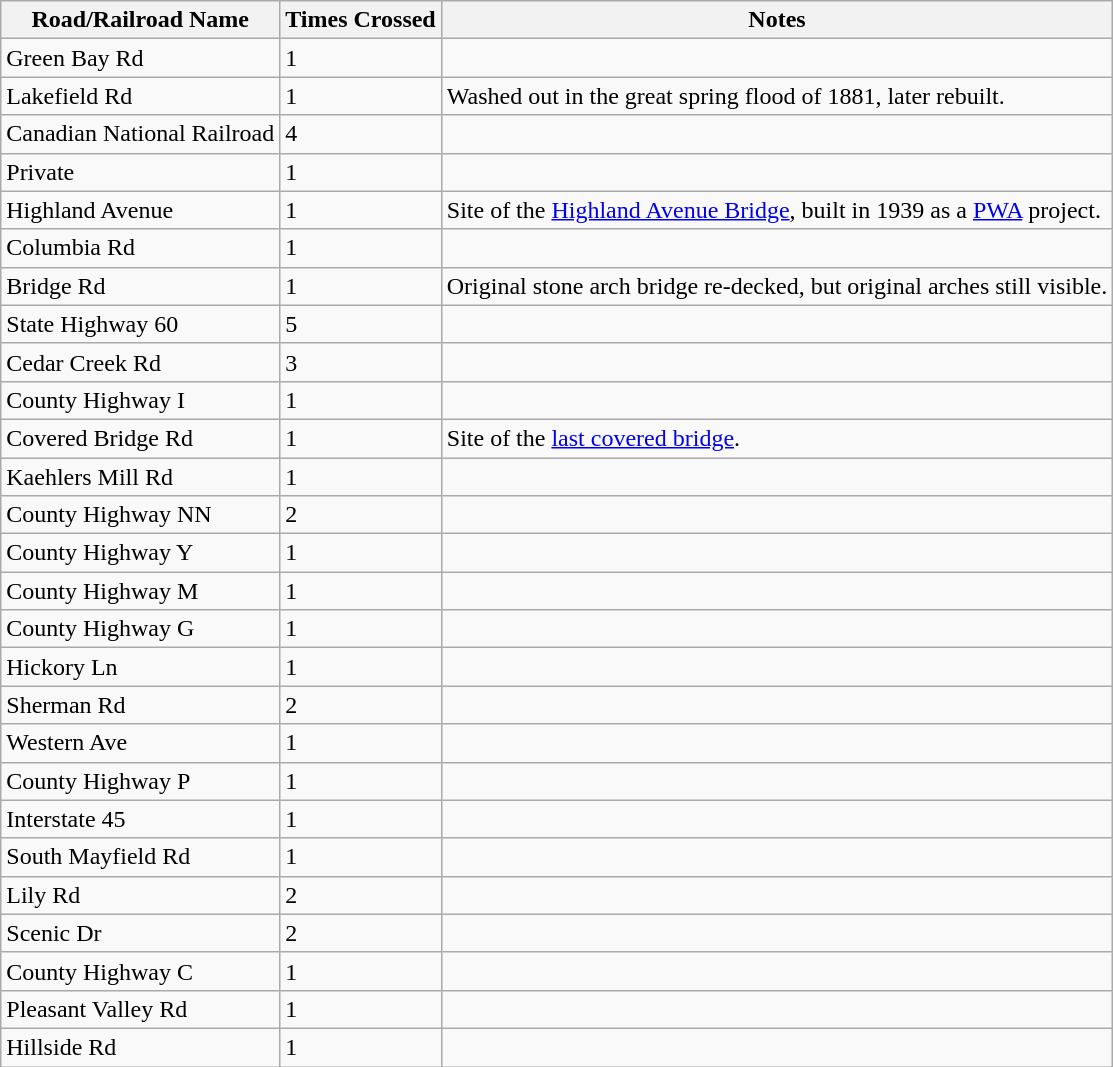<table class="wikitable">
<tr>
<th>Road/Railroad Name</th>
<th>Times Crossed</th>
<th>Notes</th>
</tr>
<tr>
<td>Green Bay Rd</td>
<td>1</td>
<td></td>
</tr>
<tr>
<td>Lakefield Rd</td>
<td>1</td>
<td>Washed out in the great spring flood of 1881, later rebuilt.</td>
</tr>
<tr>
<td>Canadian National Railroad</td>
<td>4</td>
<td></td>
</tr>
<tr>
<td>Private</td>
<td>1</td>
<td></td>
</tr>
<tr>
<td>Highland Avenue</td>
<td>1</td>
<td>Site of the <a href='#'>Highland Avenue Bridge</a>, built in 1939 as a <a href='#'>PWA</a> project.</td>
</tr>
<tr>
<td>Columbia Rd</td>
<td>1</td>
<td></td>
</tr>
<tr>
<td>Bridge Rd</td>
<td>1</td>
<td>Original stone arch bridge re-decked, but original arches still visible.</td>
</tr>
<tr>
<td>State Highway 60</td>
<td>5</td>
<td></td>
</tr>
<tr>
<td>Cedar Creek Rd</td>
<td>3</td>
<td></td>
</tr>
<tr>
<td>County Highway I</td>
<td>1</td>
<td></td>
</tr>
<tr>
<td>Covered Bridge Rd</td>
<td>1</td>
<td>Site of the <a href='#'>last covered bridge</a>.</td>
</tr>
<tr>
<td>Kaehlers Mill Rd</td>
<td>1</td>
<td></td>
</tr>
<tr>
<td>County Highway NN</td>
<td>2</td>
<td></td>
</tr>
<tr>
<td>County Highway Y</td>
<td>1</td>
<td></td>
</tr>
<tr>
<td>County Highway M</td>
<td>1</td>
<td></td>
</tr>
<tr>
<td>County Highway G</td>
<td>1</td>
<td></td>
</tr>
<tr>
<td>Hickory Ln</td>
<td>1</td>
<td></td>
</tr>
<tr>
<td>Sherman Rd</td>
<td>2</td>
<td></td>
</tr>
<tr>
<td>Western Ave</td>
<td>1</td>
<td></td>
</tr>
<tr>
<td>County Highway P</td>
<td>1</td>
<td></td>
</tr>
<tr>
<td>Interstate 45</td>
<td>1</td>
<td></td>
</tr>
<tr>
<td>South Mayfield Rd</td>
<td>1</td>
<td></td>
</tr>
<tr>
<td>Lily Rd</td>
<td>2</td>
<td></td>
</tr>
<tr>
<td>Scenic Dr</td>
<td>2</td>
<td></td>
</tr>
<tr>
<td>County Highway C</td>
<td>1</td>
<td></td>
</tr>
<tr>
<td>Pleasant Valley Rd</td>
<td>1</td>
<td></td>
</tr>
<tr>
<td>Hillside Rd</td>
<td>1</td>
<td></td>
</tr>
</table>
